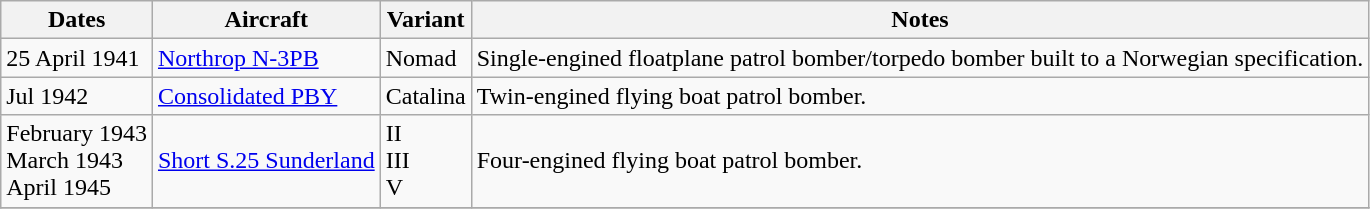<table class="wikitable">
<tr>
<th>Dates</th>
<th>Aircraft</th>
<th>Variant</th>
<th>Notes</th>
</tr>
<tr>
<td>25 April 1941</td>
<td><a href='#'>Northrop N-3PB</a></td>
<td>Nomad</td>
<td>Single-engined floatplane patrol bomber/torpedo bomber built to a Norwegian specification.</td>
</tr>
<tr>
<td>Jul 1942</td>
<td><a href='#'>Consolidated PBY</a></td>
<td>Catalina</td>
<td>Twin-engined flying boat patrol bomber.</td>
</tr>
<tr>
<td>February 1943 <br> March 1943 <br> April 1945</td>
<td><a href='#'>Short S.25 Sunderland</a></td>
<td>II <br> III <br> V</td>
<td>Four-engined flying boat patrol bomber.</td>
</tr>
<tr>
</tr>
</table>
